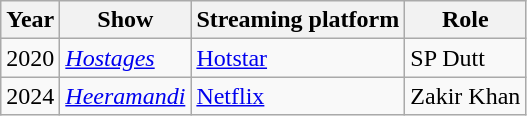<table class="wikitable sortable">
<tr>
<th>Year</th>
<th>Show</th>
<th>Streaming platform</th>
<th>Role</th>
</tr>
<tr>
<td>2020</td>
<td><em><a href='#'>Hostages</a></em></td>
<td><a href='#'>Hotstar</a></td>
<td>SP Dutt</td>
</tr>
<tr>
<td>2024</td>
<td><em><a href='#'>Heeramandi</a></em></td>
<td><a href='#'>Netflix</a></td>
<td>Zakir Khan</td>
</tr>
</table>
